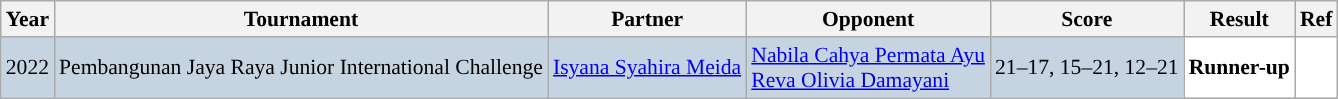<table class="sortable wikitable" style="font-size: 90%">
<tr>
<th>Year</th>
<th>Tournament</th>
<th>Partner</th>
<th>Opponent</th>
<th>Score</th>
<th>Result</th>
<th>Ref</th>
</tr>
<tr style="background:#C6D4E1">
<td align="center">2022</td>
<td align="left">Pembangunan Jaya Raya Junior International Challenge</td>
<td align="left"> <a href='#'>Isyana Syahira Meida</a></td>
<td align="left"> <a href='#'>Nabila Cahya Permata Ayu</a><br> <a href='#'>Reva Olivia Damayani</a></td>
<td align="left">21–17, 15–21, 12–21</td>
<td style="text-align:left; background:white"> <strong>Runner-up</strong></td>
<td style="text-align:center; background:white"></td>
</tr>
</table>
